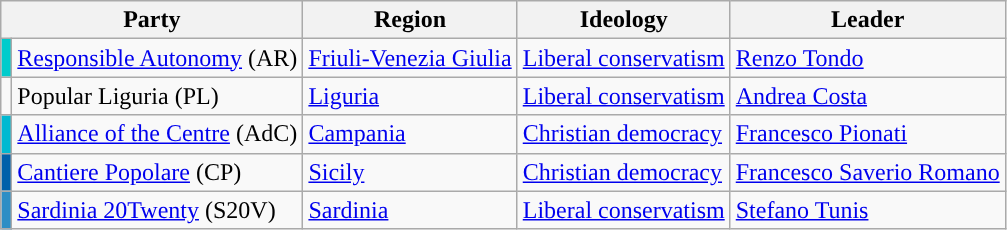<table class=wikitable style=text-align:left>
<tr>
<th colspan=2>Party</th>
<th>Region</th>
<th>Ideology</th>
<th>Leader</th>
</tr>
<tr>
<td bgcolor="#00CCCC"></td>
<td><a href='#'>Responsible Autonomy</a> (AR)</td>
<td><a href='#'>Friuli-Venezia Giulia</a></td>
<td><a href='#'>Liberal conservatism</a></td>
<td><a href='#'>Renzo Tondo</a></td>
</tr>
<tr>
<td></td>
<td>Popular Liguria (PL)</td>
<td><a href='#'>Liguria</a></td>
<td><a href='#'>Liberal conservatism</a></td>
<td><a href='#'>Andrea Costa</a></td>
</tr>
<tr>
<td bgcolor="#00B9D1"></td>
<td><a href='#'>Alliance of the Centre</a> (AdC)</td>
<td><a href='#'>Campania</a></td>
<td><a href='#'>Christian democracy</a></td>
<td><a href='#'>Francesco Pionati</a></td>
</tr>
<tr>
<td bgcolor="#0060AA"></td>
<td><a href='#'>Cantiere Popolare</a> (CP)</td>
<td><a href='#'>Sicily</a></td>
<td><a href='#'>Christian democracy</a></td>
<td><a href='#'>Francesco Saverio Romano</a></td>
</tr>
<tr>
<td bgcolor="#2d8ec5"></td>
<td><a href='#'>Sardinia 20Twenty</a> (S20V)</td>
<td><a href='#'>Sardinia</a></td>
<td><a href='#'>Liberal conservatism</a></td>
<td><a href='#'>Stefano Tunis</a></td>
</tr>
</table>
